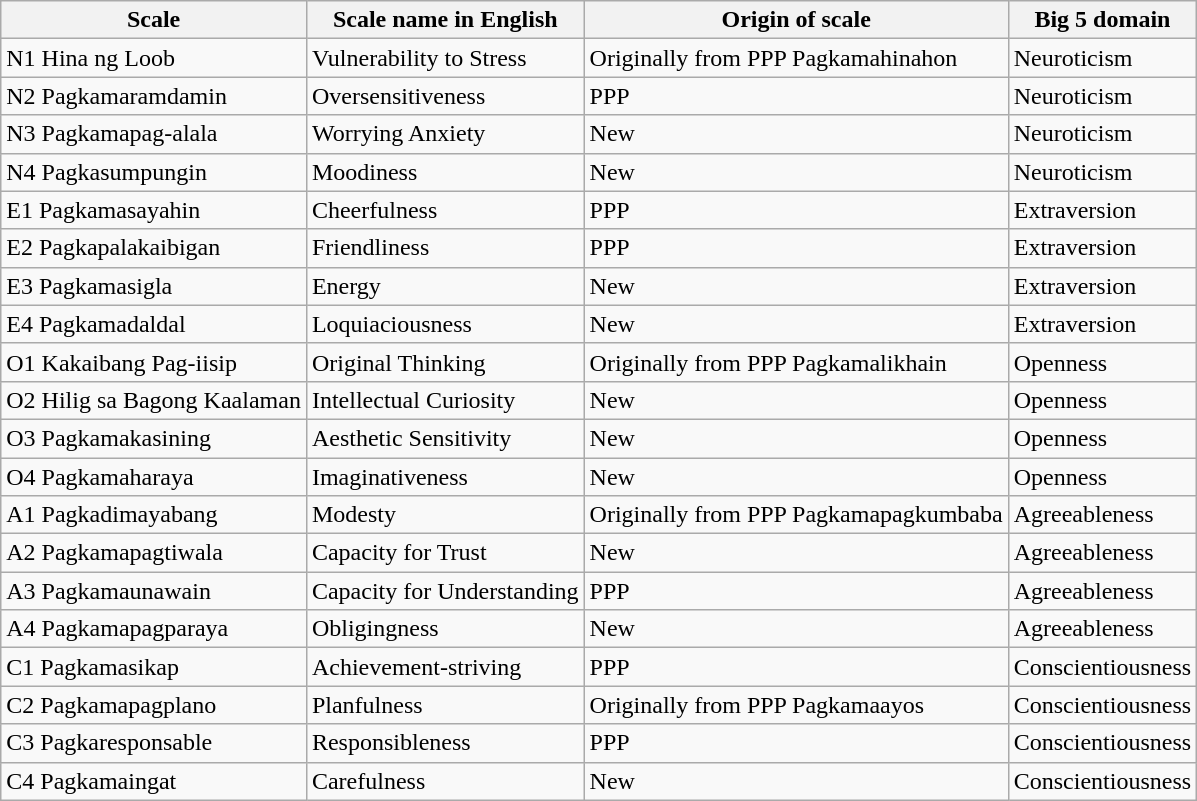<table class="wikitable">
<tr>
<th>Scale</th>
<th>Scale name in English</th>
<th>Origin of scale</th>
<th>Big 5 domain</th>
</tr>
<tr>
<td>N1 Hina ng Loob</td>
<td>Vulnerability to Stress</td>
<td>Originally from PPP Pagkamahinahon</td>
<td>Neuroticism</td>
</tr>
<tr>
<td>N2 Pagkamaramdamin</td>
<td>Oversensitiveness</td>
<td>PPP</td>
<td>Neuroticism</td>
</tr>
<tr>
<td>N3 Pagkamapag-alala</td>
<td>Worrying Anxiety</td>
<td>New</td>
<td>Neuroticism</td>
</tr>
<tr>
<td>N4 Pagkasumpungin</td>
<td>Moodiness</td>
<td>New</td>
<td>Neuroticism</td>
</tr>
<tr>
<td>E1 Pagkamasayahin</td>
<td>Cheerfulness</td>
<td>PPP</td>
<td>Extraversion</td>
</tr>
<tr>
<td>E2 Pagkapalakaibigan</td>
<td>Friendliness</td>
<td>PPP</td>
<td>Extraversion</td>
</tr>
<tr>
<td>E3 Pagkamasigla</td>
<td>Energy</td>
<td>New</td>
<td>Extraversion</td>
</tr>
<tr>
<td>E4 Pagkamadaldal</td>
<td>Loquiaciousness</td>
<td>New</td>
<td>Extraversion</td>
</tr>
<tr>
<td>O1 Kakaibang Pag-iisip</td>
<td>Original Thinking</td>
<td>Originally from PPP Pagkamalikhain</td>
<td>Openness</td>
</tr>
<tr>
<td>O2 Hilig sa Bagong Kaalaman</td>
<td>Intellectual Curiosity</td>
<td>New</td>
<td>Openness</td>
</tr>
<tr>
<td>O3 Pagkamakasining</td>
<td>Aesthetic Sensitivity</td>
<td>New</td>
<td>Openness</td>
</tr>
<tr>
<td>O4 Pagkamaharaya</td>
<td>Imaginativeness</td>
<td>New</td>
<td>Openness</td>
</tr>
<tr>
<td>A1 Pagkadimayabang</td>
<td>Modesty</td>
<td>Originally from PPP Pagkamapagkumbaba</td>
<td>Agreeableness</td>
</tr>
<tr>
<td>A2 Pagkamapagtiwala</td>
<td>Capacity for Trust</td>
<td>New</td>
<td>Agreeableness</td>
</tr>
<tr>
<td>A3 Pagkamaunawain</td>
<td>Capacity for Understanding</td>
<td>PPP</td>
<td>Agreeableness</td>
</tr>
<tr>
<td>A4 Pagkamapagparaya</td>
<td>Obligingness</td>
<td>New</td>
<td>Agreeableness</td>
</tr>
<tr>
<td>C1 Pagkamasikap</td>
<td>Achievement-striving</td>
<td>PPP</td>
<td>Conscientiousness</td>
</tr>
<tr>
<td>C2 Pagkamapagplano</td>
<td>Planfulness</td>
<td>Originally from PPP Pagkamaayos</td>
<td>Conscientiousness</td>
</tr>
<tr>
<td>C3 Pagkaresponsable</td>
<td>Responsibleness</td>
<td>PPP</td>
<td>Conscientiousness</td>
</tr>
<tr>
<td>C4 Pagkamaingat</td>
<td>Carefulness</td>
<td>New</td>
<td>Conscientiousness</td>
</tr>
</table>
